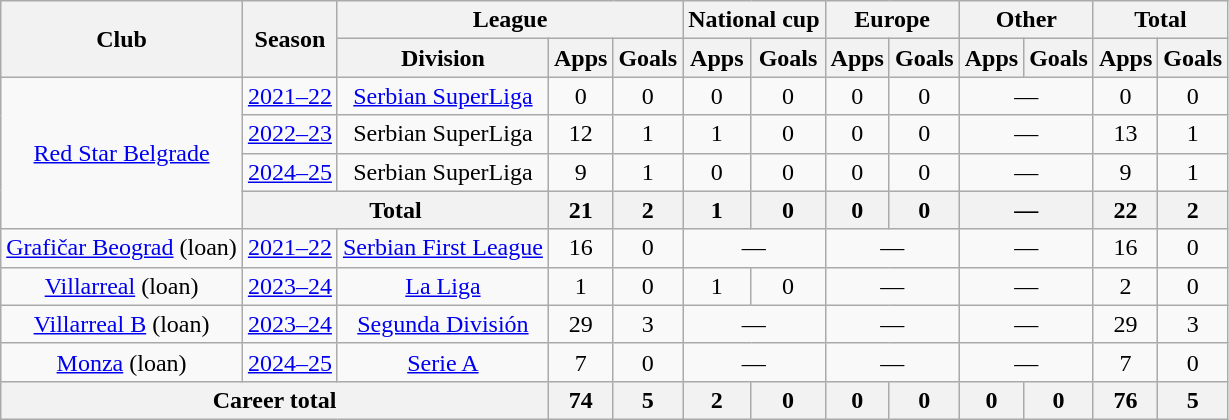<table class="wikitable" style="text-align:center">
<tr>
<th rowspan="2">Club</th>
<th rowspan="2">Season</th>
<th colspan="3">League</th>
<th colspan="2">National cup</th>
<th colspan="2">Europe</th>
<th colspan="2">Other</th>
<th colspan="2">Total</th>
</tr>
<tr>
<th>Division</th>
<th>Apps</th>
<th>Goals</th>
<th>Apps</th>
<th>Goals</th>
<th>Apps</th>
<th>Goals</th>
<th>Apps</th>
<th>Goals</th>
<th>Apps</th>
<th>Goals</th>
</tr>
<tr>
<td rowspan="4"><a href='#'>Red Star Belgrade</a></td>
<td><a href='#'>2021–22</a></td>
<td><a href='#'>Serbian SuperLiga</a></td>
<td>0</td>
<td>0</td>
<td>0</td>
<td>0</td>
<td>0</td>
<td>0</td>
<td colspan="2">—</td>
<td>0</td>
<td>0</td>
</tr>
<tr>
<td><a href='#'>2022–23</a></td>
<td>Serbian SuperLiga</td>
<td>12</td>
<td>1</td>
<td>1</td>
<td>0</td>
<td>0</td>
<td>0</td>
<td colspan="2">—</td>
<td>13</td>
<td>1</td>
</tr>
<tr>
<td><a href='#'>2024–25</a></td>
<td>Serbian SuperLiga</td>
<td>9</td>
<td>1</td>
<td>0</td>
<td>0</td>
<td>0</td>
<td>0</td>
<td colspan="2">—</td>
<td>9</td>
<td>1</td>
</tr>
<tr>
<th colspan="2">Total</th>
<th>21</th>
<th>2</th>
<th>1</th>
<th>0</th>
<th>0</th>
<th>0</th>
<th colspan="2">—</th>
<th>22</th>
<th>2</th>
</tr>
<tr>
<td><a href='#'>Grafičar Beograd</a> (loan)</td>
<td><a href='#'>2021–22</a></td>
<td><a href='#'>Serbian First League</a></td>
<td>16</td>
<td>0</td>
<td colspan="2">—</td>
<td colspan="2">—</td>
<td colspan="2">—</td>
<td>16</td>
<td>0</td>
</tr>
<tr>
<td><a href='#'>Villarreal</a> (loan)</td>
<td><a href='#'>2023–24</a></td>
<td><a href='#'>La Liga</a></td>
<td>1</td>
<td>0</td>
<td>1</td>
<td>0</td>
<td colspan="2">—</td>
<td colspan="2">—</td>
<td>2</td>
<td>0</td>
</tr>
<tr>
<td><a href='#'>Villarreal B</a> (loan)</td>
<td><a href='#'>2023–24</a></td>
<td><a href='#'>Segunda División</a></td>
<td>29</td>
<td>3</td>
<td colspan="2">—</td>
<td colspan="2">—</td>
<td colspan="2">—</td>
<td>29</td>
<td>3</td>
</tr>
<tr>
<td><a href='#'>Monza</a> (loan)</td>
<td><a href='#'>2024–25</a></td>
<td><a href='#'>Serie A</a></td>
<td>7</td>
<td>0</td>
<td colspan="2">—</td>
<td colspan="2">—</td>
<td colspan="2">—</td>
<td>7</td>
<td>0</td>
</tr>
<tr>
<th colspan="3">Career total</th>
<th>74</th>
<th>5</th>
<th>2</th>
<th>0</th>
<th>0</th>
<th>0</th>
<th>0</th>
<th>0</th>
<th>76</th>
<th>5</th>
</tr>
</table>
